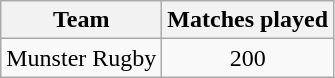<table class="wikitable sortable">
<tr>
<th>Team</th>
<th>Matches played</th>
</tr>
<tr>
<td>Munster Rugby</td>
<td align=center>200</td>
</tr>
</table>
